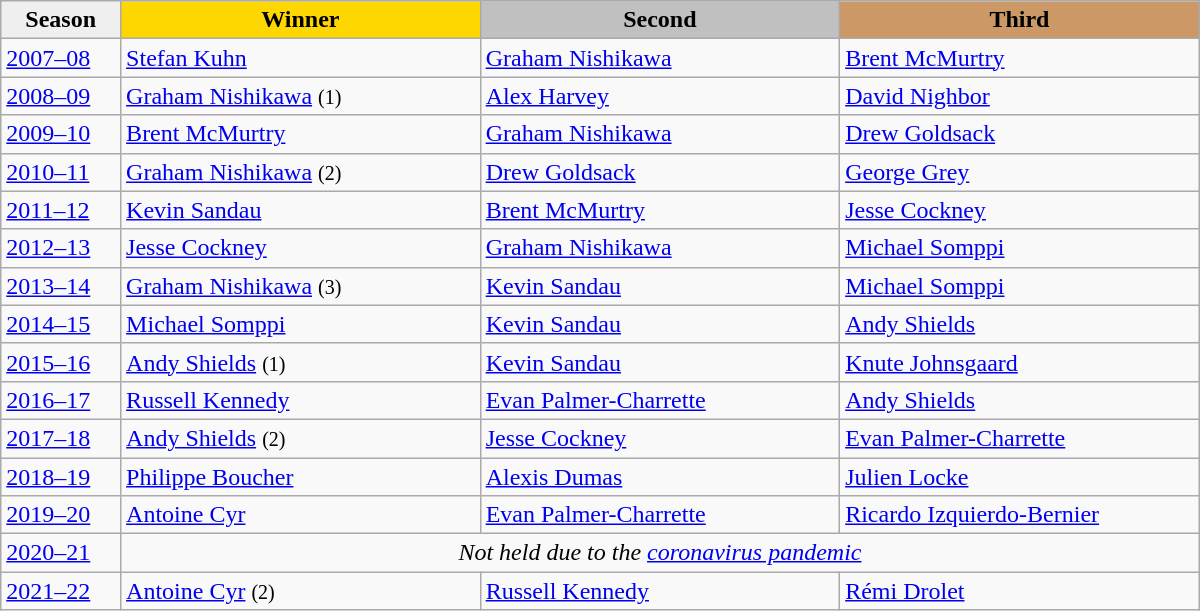<table class="wikitable sortable" width="800">
<tr>
<th style="width:10%; background:#efefef;">Season</th>
<th style="width:30%; background:gold">Winner</th>
<th style="width:30%; background:silver">Second</th>
<th style="width:30%; background:#CC9966">Third</th>
</tr>
<tr>
<td><a href='#'>2007–08</a></td>
<td> <a href='#'>Stefan Kuhn</a></td>
<td> <a href='#'>Graham Nishikawa</a></td>
<td> <a href='#'>Brent McMurtry</a></td>
</tr>
<tr>
<td><a href='#'>2008–09</a></td>
<td> <a href='#'>Graham Nishikawa</a> <small>(1)</small></td>
<td> <a href='#'>Alex Harvey</a></td>
<td> <a href='#'>David Nighbor</a></td>
</tr>
<tr>
<td><a href='#'>2009–10</a></td>
<td> <a href='#'>Brent McMurtry</a></td>
<td> <a href='#'>Graham Nishikawa</a></td>
<td> <a href='#'>Drew Goldsack</a></td>
</tr>
<tr>
<td><a href='#'>2010–11</a></td>
<td> <a href='#'>Graham Nishikawa</a> <small>(2)</small></td>
<td> <a href='#'>Drew Goldsack</a></td>
<td> <a href='#'>George Grey</a></td>
</tr>
<tr>
<td><a href='#'>2011–12</a></td>
<td> <a href='#'>Kevin Sandau</a></td>
<td> <a href='#'>Brent McMurtry</a></td>
<td> <a href='#'>Jesse Cockney</a></td>
</tr>
<tr>
<td><a href='#'>2012–13</a></td>
<td> <a href='#'>Jesse Cockney</a></td>
<td> <a href='#'>Graham Nishikawa</a></td>
<td> <a href='#'>Michael Somppi</a></td>
</tr>
<tr>
<td><a href='#'>2013–14</a></td>
<td> <a href='#'>Graham Nishikawa</a> <small>(3)</small></td>
<td> <a href='#'>Kevin Sandau</a></td>
<td> <a href='#'>Michael Somppi</a></td>
</tr>
<tr>
<td><a href='#'>2014–15</a></td>
<td> <a href='#'>Michael Somppi</a></td>
<td> <a href='#'>Kevin Sandau</a></td>
<td> <a href='#'>Andy Shields</a></td>
</tr>
<tr>
<td><a href='#'>2015–16</a></td>
<td> <a href='#'>Andy Shields</a> <small>(1)</small></td>
<td> <a href='#'>Kevin Sandau</a></td>
<td> <a href='#'>Knute Johnsgaard</a></td>
</tr>
<tr>
<td><a href='#'>2016–17</a></td>
<td> <a href='#'>Russell Kennedy</a></td>
<td> <a href='#'>Evan Palmer-Charrette</a></td>
<td> <a href='#'>Andy Shields</a></td>
</tr>
<tr>
<td><a href='#'>2017–18</a></td>
<td> <a href='#'>Andy Shields</a> <small>(2)</small></td>
<td> <a href='#'>Jesse Cockney</a></td>
<td> <a href='#'>Evan Palmer-Charrette</a></td>
</tr>
<tr>
<td><a href='#'>2018–19</a></td>
<td> <a href='#'>Philippe Boucher</a></td>
<td> <a href='#'>Alexis Dumas</a></td>
<td> <a href='#'>Julien Locke</a></td>
</tr>
<tr>
<td><a href='#'>2019–20</a></td>
<td> <a href='#'>Antoine Cyr</a></td>
<td> <a href='#'>Evan Palmer-Charrette</a></td>
<td> <a href='#'>Ricardo Izquierdo-Bernier</a></td>
</tr>
<tr>
<td><a href='#'>2020–21</a></td>
<td colspan="3" style="text-align:center;"><em>Not held due to the <a href='#'>coronavirus pandemic</a></em></td>
</tr>
<tr>
<td><a href='#'>2021–22</a></td>
<td> <a href='#'>Antoine Cyr</a> <small>(2)</small></td>
<td> <a href='#'>Russell Kennedy</a></td>
<td> <a href='#'>Rémi Drolet</a></td>
</tr>
</table>
